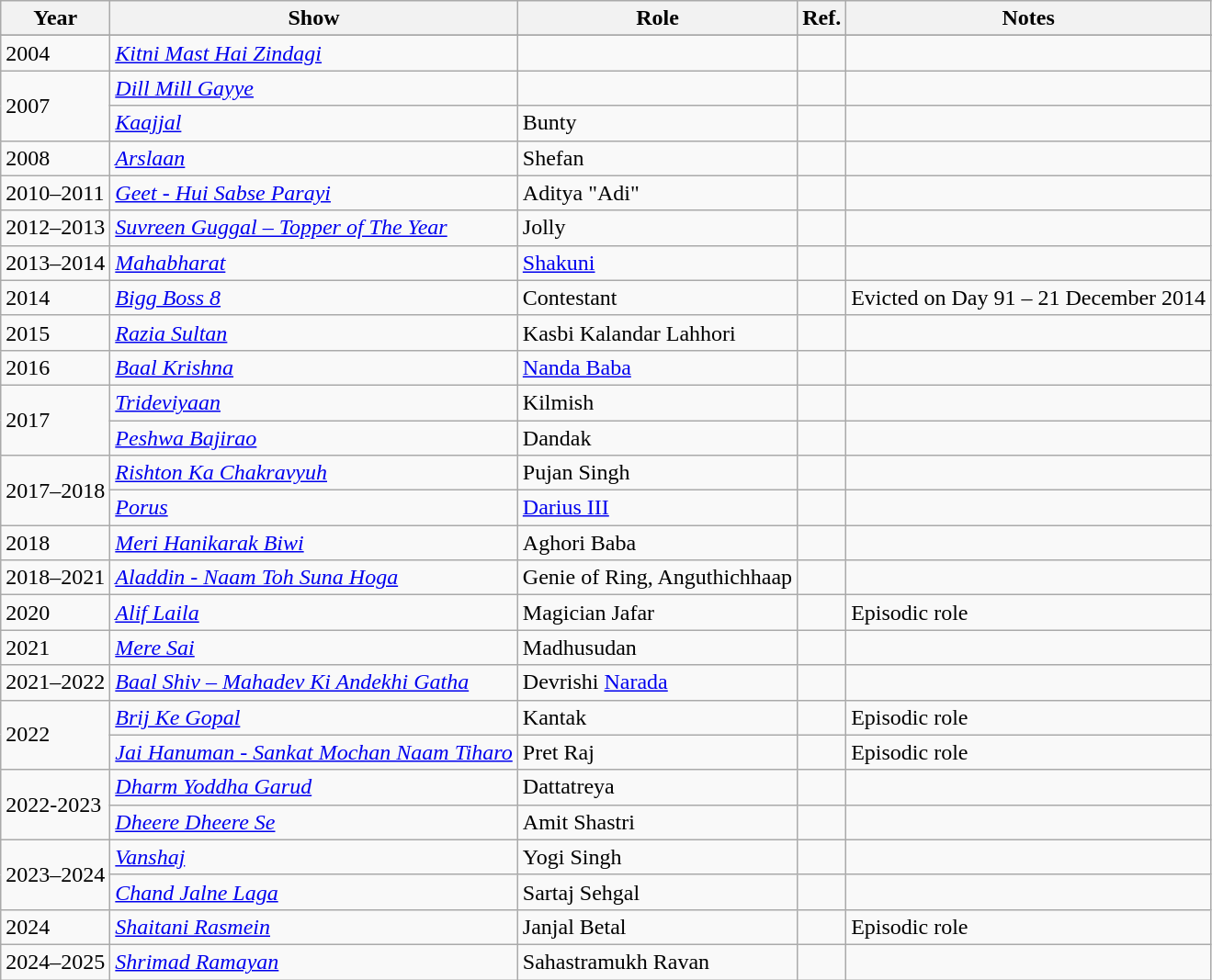<table class="wikitable sortable">
<tr>
<th>Year</th>
<th>Show</th>
<th>Role</th>
<th>Ref.</th>
<th>Notes</th>
</tr>
<tr>
</tr>
<tr>
<td>2004</td>
<td><em><a href='#'>Kitni Mast Hai Zindagi</a></em></td>
<td></td>
<td></td>
<td></td>
</tr>
<tr>
<td rowspan="2">2007</td>
<td><em><a href='#'>Dill Mill Gayye</a></em></td>
<td></td>
<td></td>
<td></td>
</tr>
<tr>
<td><em><a href='#'>Kaajjal</a></em></td>
<td>Bunty</td>
<td></td>
<td></td>
</tr>
<tr>
<td>2008</td>
<td><em><a href='#'>Arslaan</a></em></td>
<td>Shefan</td>
<td></td>
<td></td>
</tr>
<tr>
<td>2010–2011</td>
<td><em><a href='#'>Geet - Hui Sabse Parayi</a></em></td>
<td>Aditya "Adi"</td>
<td></td>
<td></td>
</tr>
<tr>
<td>2012–2013</td>
<td><em><a href='#'>Suvreen Guggal – Topper of The Year</a></em></td>
<td>Jolly</td>
<td></td>
<td></td>
</tr>
<tr>
<td>2013–2014</td>
<td><em><a href='#'>Mahabharat</a></em></td>
<td><a href='#'>Shakuni</a></td>
<td></td>
<td></td>
</tr>
<tr>
<td>2014</td>
<td><em><a href='#'>Bigg Boss 8</a></em></td>
<td>Contestant</td>
<td></td>
<td>Evicted on Day 91 – 21 December 2014</td>
</tr>
<tr>
<td>2015</td>
<td><em><a href='#'>Razia Sultan</a></em></td>
<td>Kasbi Kalandar Lahhori</td>
<td></td>
<td></td>
</tr>
<tr>
<td>2016</td>
<td><em><a href='#'>Baal Krishna</a></em></td>
<td><a href='#'>Nanda Baba</a></td>
<td></td>
<td></td>
</tr>
<tr>
<td rowspan="2">2017</td>
<td><em><a href='#'>Trideviyaan</a></em></td>
<td>Kilmish</td>
<td></td>
<td></td>
</tr>
<tr>
<td><em><a href='#'>Peshwa Bajirao</a></em></td>
<td>Dandak</td>
<td></td>
<td></td>
</tr>
<tr>
<td rowspan="2">2017–2018</td>
<td><em><a href='#'>Rishton Ka Chakravyuh</a></em></td>
<td>Pujan Singh</td>
<td></td>
<td></td>
</tr>
<tr>
<td><em><a href='#'>Porus</a></em></td>
<td><a href='#'>Darius III</a></td>
<td></td>
<td></td>
</tr>
<tr>
<td>2018</td>
<td><em><a href='#'>Meri Hanikarak Biwi</a></em></td>
<td>Aghori Baba</td>
<td></td>
<td></td>
</tr>
<tr>
<td>2018–2021</td>
<td><em><a href='#'>Aladdin - Naam Toh Suna Hoga</a></em></td>
<td>Genie of Ring, Anguthichhaap</td>
<td></td>
<td></td>
</tr>
<tr>
<td>2020</td>
<td><em><a href='#'>Alif Laila</a></em></td>
<td>Magician Jafar</td>
<td></td>
<td>Episodic role</td>
</tr>
<tr>
<td>2021</td>
<td><em><a href='#'>Mere Sai</a></em></td>
<td>Madhusudan</td>
<td></td>
<td></td>
</tr>
<tr>
<td>2021–2022</td>
<td><em><a href='#'>Baal Shiv – Mahadev Ki Andekhi Gatha</a></em></td>
<td>Devrishi <a href='#'>Narada</a></td>
<td></td>
<td></td>
</tr>
<tr>
<td rowspan="2">2022</td>
<td><em><a href='#'>Brij Ke Gopal</a></em></td>
<td>Kantak</td>
<td></td>
<td>Episodic role</td>
</tr>
<tr>
<td><em><a href='#'>Jai Hanuman - Sankat Mochan Naam Tiharo</a></em></td>
<td>Pret Raj</td>
<td></td>
<td>Episodic role</td>
</tr>
<tr>
<td rowspan="2">2022-2023</td>
<td><em><a href='#'>Dharm Yoddha Garud</a></em></td>
<td>Dattatreya</td>
<td></td>
<td></td>
</tr>
<tr>
<td><em><a href='#'>Dheere Dheere Se</a></em></td>
<td>Amit Shastri</td>
<td></td>
<td></td>
</tr>
<tr>
<td rowspan="2">2023–2024</td>
<td><em><a href='#'>Vanshaj</a></em></td>
<td>Yogi Singh</td>
<td></td>
<td></td>
</tr>
<tr>
<td><em><a href='#'>Chand Jalne Laga</a></em></td>
<td>Sartaj Sehgal</td>
<td></td>
<td></td>
</tr>
<tr>
<td>2024</td>
<td><em><a href='#'>Shaitani Rasmein</a></em></td>
<td>Janjal Betal</td>
<td></td>
<td>Episodic role</td>
</tr>
<tr>
<td>2024–2025</td>
<td><em><a href='#'>Shrimad Ramayan</a></em></td>
<td>Sahastramukh Ravan</td>
<td></td>
<td></td>
</tr>
</table>
